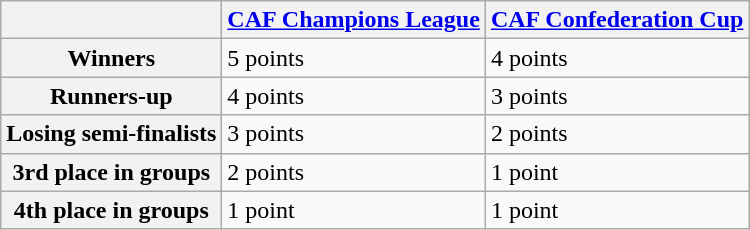<table class="wikitable">
<tr>
<th></th>
<th><a href='#'>CAF Champions League</a></th>
<th><a href='#'>CAF Confederation Cup</a></th>
</tr>
<tr>
<th>Winners</th>
<td>5 points</td>
<td>4 points</td>
</tr>
<tr>
<th>Runners-up</th>
<td>4 points</td>
<td>3 points</td>
</tr>
<tr>
<th>Losing semi-finalists</th>
<td>3 points</td>
<td>2 points</td>
</tr>
<tr>
<th>3rd place in groups</th>
<td>2 points</td>
<td>1 point</td>
</tr>
<tr>
<th>4th place in groups</th>
<td>1 point</td>
<td>1 point</td>
</tr>
</table>
